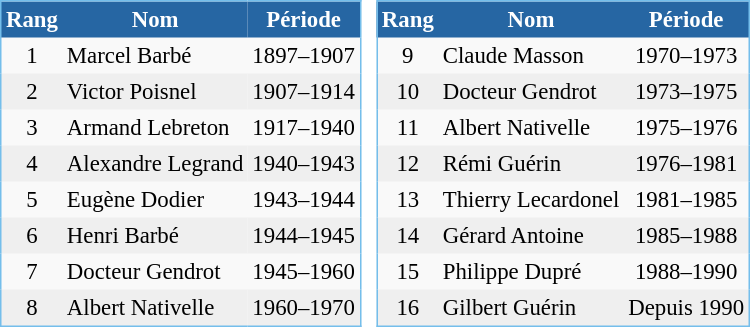<table border="0" cellpadding="4" align=center>
<tr valign="top">
<td><br><table cellpadding="3" style="font-size:95%; background-color:#F9F9F9; text-align:center; border:solid 1px #74BEEB; border-collapse:collapse; margin-bottom:12px;" cellspacing="1" border="0" align=center>
<tr style="color:#ffffff; background:#2666a3;">
<th>Rang</th>
<th>Nom</th>
<th>Période</th>
</tr>
<tr>
<td>1</td>
<td align=left> Marcel Barbé</td>
<td>1897–1907</td>
</tr>
<tr bgcolor=#EFEFEF>
<td>2</td>
<td align=left> Victor Poisnel</td>
<td>1907–1914</td>
</tr>
<tr>
<td>3</td>
<td align=left> Armand Lebreton</td>
<td>1917–1940</td>
</tr>
<tr bgcolor=#EFEFEF>
<td>4</td>
<td align=left> Alexandre Legrand</td>
<td>1940–1943</td>
</tr>
<tr>
<td>5</td>
<td align=left> Eugène Dodier</td>
<td>1943–1944</td>
</tr>
<tr bgcolor=#EFEFEF>
<td>6</td>
<td align=left> Henri Barbé</td>
<td>1944–1945</td>
</tr>
<tr>
<td>7</td>
<td align=left> Docteur Gendrot</td>
<td>1945–1960</td>
</tr>
<tr bgcolor=#EFEFEF>
<td>8</td>
<td align=left> Albert Nativelle</td>
<td>1960–1970</td>
</tr>
</table>
</td>
<td><br><table cellpadding="3" style="font-size:95%; background-color:#F9F9F9; text-align:center; border:solid 1px #74BEEB; border-collapse:collapse; margin-bottom:12px;" cellspacing="1" border="0" align=center>
<tr style="color:#ffffff; background:#2666a3;">
<th>Rang</th>
<th>Nom</th>
<th>Période</th>
</tr>
<tr>
<td>9</td>
<td align=left> Claude Masson</td>
<td>1970–1973</td>
</tr>
<tr bgcolor=#EFEFEF>
<td>10</td>
<td align=left> Docteur Gendrot</td>
<td>1973–1975</td>
</tr>
<tr>
<td>11</td>
<td align=left> Albert Nativelle</td>
<td>1975–1976</td>
</tr>
<tr bgcolor=#EFEFEF>
<td>12</td>
<td align=left> Rémi Guérin</td>
<td>1976–1981</td>
</tr>
<tr>
<td>13</td>
<td align=left> Thierry Lecardonel</td>
<td>1981–1985</td>
</tr>
<tr bgcolor=#EFEFEF>
<td>14</td>
<td align=left> Gérard Antoine</td>
<td>1985–1988</td>
</tr>
<tr>
<td>15</td>
<td align=left> Philippe Dupré</td>
<td>1988–1990</td>
</tr>
<tr bgcolor=#EFEFEF>
<td>16</td>
<td align=left> Gilbert Guérin</td>
<td>Depuis 1990</td>
</tr>
</table>
</td>
</tr>
</table>
